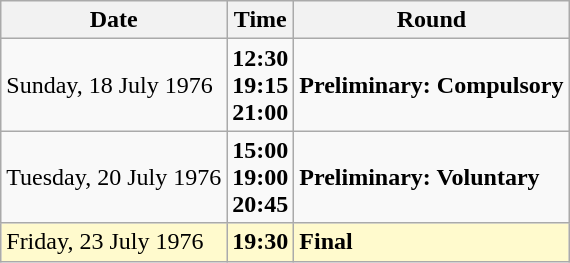<table class="wikitable">
<tr>
<th>Date</th>
<th>Time</th>
<th>Round</th>
</tr>
<tr>
<td>Sunday, 18 July 1976</td>
<td><strong>12:30</strong><br><strong>19:15</strong><br><strong>21:00</strong></td>
<td><strong>Preliminary: Compulsory</strong></td>
</tr>
<tr>
<td>Tuesday, 20 July 1976</td>
<td><strong>15:00</strong><br><strong>19:00</strong><br><strong>20:45</strong></td>
<td><strong>Preliminary: Voluntary</strong></td>
</tr>
<tr style=background:lemonchiffon>
<td>Friday, 23 July 1976</td>
<td><strong>19:30</strong></td>
<td><strong>Final</strong></td>
</tr>
</table>
